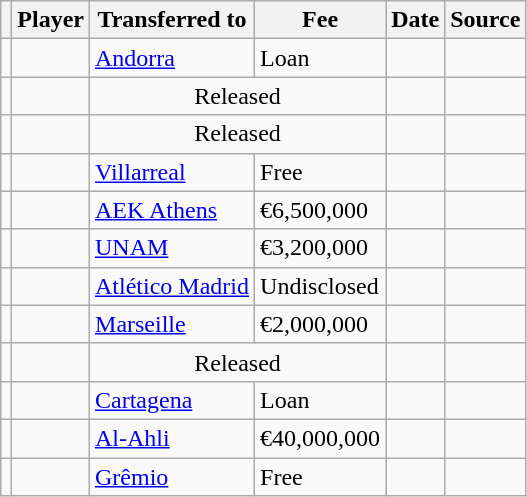<table class="wikitable plainrowheaders sortable">
<tr>
<th></th>
<th scope="col">Player</th>
<th>Transferred to</th>
<th style="width: 65px;">Fee</th>
<th scope="col">Date</th>
<th scope="col">Source</th>
</tr>
<tr>
<td align="center"></td>
<td></td>
<td><a href='#'>Andorra</a></td>
<td>Loan</td>
<td></td>
<td></td>
</tr>
<tr>
<td align="center"></td>
<td></td>
<td colspan="2" style="text-align: center;">Released</td>
<td></td>
<td></td>
</tr>
<tr>
<td align="center"></td>
<td></td>
<td colspan="2" style="text-align: center;">Released</td>
<td></td>
<td></td>
</tr>
<tr>
<td align="center"></td>
<td></td>
<td><a href='#'>Villarreal</a></td>
<td>Free</td>
<td></td>
<td></td>
</tr>
<tr>
<td align="center"></td>
<td></td>
<td> <a href='#'>AEK Athens</a></td>
<td>€6,500,000</td>
<td></td>
<td></td>
</tr>
<tr>
<td align="center"></td>
<td></td>
<td> <a href='#'>UNAM</a></td>
<td>€3,200,000</td>
<td></td>
<td></td>
</tr>
<tr>
<td align="center"></td>
<td></td>
<td><a href='#'>Atlético Madrid</a></td>
<td>Undisclosed</td>
<td></td>
<td></td>
</tr>
<tr>
<td align="center"></td>
<td></td>
<td> <a href='#'>Marseille</a></td>
<td>€2,000,000</td>
<td></td>
<td></td>
</tr>
<tr>
<td align="center"></td>
<td></td>
<td colspan="2" style="text-align: center;">Released</td>
<td></td>
<td></td>
</tr>
<tr>
<td align="center"></td>
<td></td>
<td><a href='#'>Cartagena</a></td>
<td>Loan</td>
<td></td>
<td></td>
</tr>
<tr>
<td align="center"></td>
<td></td>
<td> <a href='#'>Al-Ahli</a></td>
<td>€40,000,000</td>
<td></td>
<td></td>
</tr>
<tr>
<td align="center"></td>
<td></td>
<td> <a href='#'>Grêmio</a></td>
<td>Free</td>
<td></td>
<td></td>
</tr>
</table>
